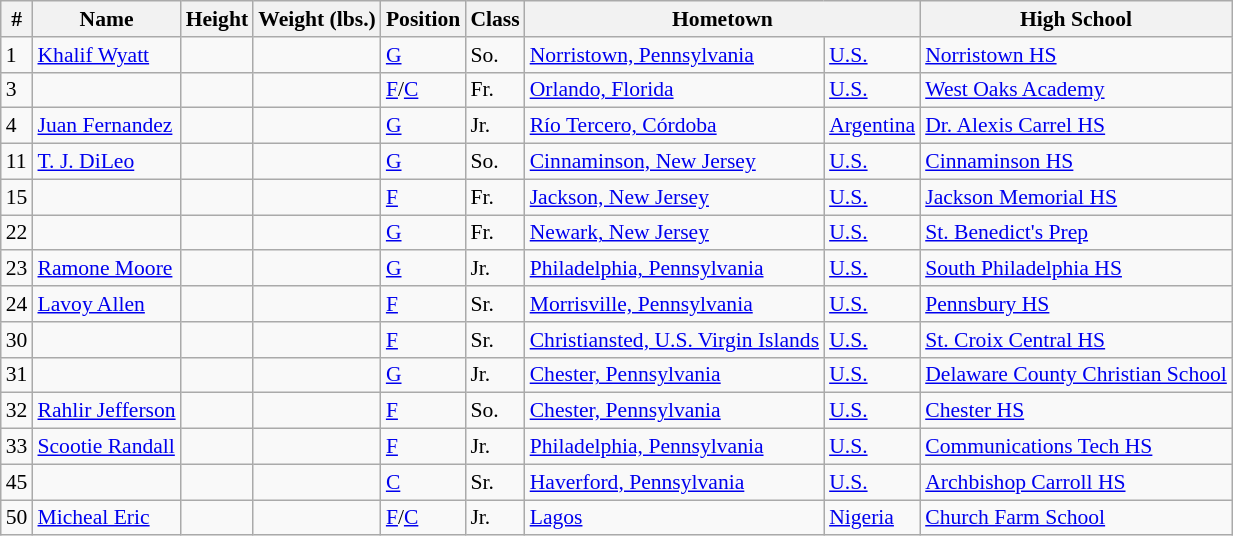<table class="wikitable" style="font-size: 90%">
<tr>
<th>#</th>
<th>Name</th>
<th>Height</th>
<th>Weight (lbs.)</th>
<th>Position</th>
<th>Class</th>
<th colspan="2">Hometown</th>
<th>High School</th>
</tr>
<tr>
<td>1</td>
<td><a href='#'>Khalif Wyatt</a></td>
<td></td>
<td></td>
<td><a href='#'>G</a></td>
<td>So.</td>
<td><a href='#'>Norristown, Pennsylvania</a></td>
<td><a href='#'>U.S.</a></td>
<td><a href='#'>Norristown HS</a></td>
</tr>
<tr>
<td>3</td>
<td></td>
<td></td>
<td></td>
<td><a href='#'>F</a>/<a href='#'>C</a></td>
<td>Fr.</td>
<td><a href='#'>Orlando, Florida</a></td>
<td><a href='#'>U.S.</a></td>
<td><a href='#'>West Oaks Academy</a></td>
</tr>
<tr>
<td>4</td>
<td><a href='#'>Juan Fernandez</a></td>
<td></td>
<td></td>
<td><a href='#'>G</a></td>
<td>Jr.</td>
<td><a href='#'>Río Tercero, Córdoba</a></td>
<td><a href='#'>Argentina</a></td>
<td><a href='#'>Dr. Alexis Carrel HS</a></td>
</tr>
<tr>
<td>11</td>
<td><a href='#'>T. J. DiLeo</a></td>
<td></td>
<td></td>
<td><a href='#'>G</a></td>
<td>So.</td>
<td><a href='#'>Cinnaminson, New Jersey</a></td>
<td><a href='#'>U.S.</a></td>
<td><a href='#'>Cinnaminson HS</a></td>
</tr>
<tr>
<td>15</td>
<td></td>
<td></td>
<td></td>
<td><a href='#'>F</a></td>
<td>Fr.</td>
<td><a href='#'>Jackson, New Jersey</a></td>
<td><a href='#'>U.S.</a></td>
<td><a href='#'>Jackson Memorial HS</a></td>
</tr>
<tr>
<td>22</td>
<td></td>
<td></td>
<td></td>
<td><a href='#'>G</a></td>
<td>Fr.</td>
<td><a href='#'>Newark, New Jersey</a></td>
<td><a href='#'>U.S.</a></td>
<td><a href='#'>St. Benedict's Prep</a></td>
</tr>
<tr>
<td>23</td>
<td><a href='#'>Ramone Moore</a></td>
<td></td>
<td></td>
<td><a href='#'>G</a></td>
<td>Jr.</td>
<td><a href='#'>Philadelphia, Pennsylvania</a></td>
<td><a href='#'>U.S.</a></td>
<td><a href='#'>South Philadelphia HS</a></td>
</tr>
<tr>
<td>24</td>
<td><a href='#'>Lavoy Allen</a></td>
<td></td>
<td></td>
<td><a href='#'>F</a></td>
<td>Sr.</td>
<td><a href='#'>Morrisville, Pennsylvania</a></td>
<td><a href='#'>U.S.</a></td>
<td><a href='#'>Pennsbury HS</a></td>
</tr>
<tr>
<td>30</td>
<td></td>
<td></td>
<td></td>
<td><a href='#'>F</a></td>
<td>Sr.</td>
<td><a href='#'>Christiansted, U.S. Virgin Islands</a></td>
<td><a href='#'>U.S.</a></td>
<td><a href='#'>St. Croix Central HS</a></td>
</tr>
<tr>
<td>31</td>
<td></td>
<td></td>
<td></td>
<td><a href='#'>G</a></td>
<td>Jr.</td>
<td><a href='#'>Chester, Pennsylvania</a></td>
<td><a href='#'>U.S.</a></td>
<td><a href='#'>Delaware County Christian School</a></td>
</tr>
<tr>
<td>32</td>
<td><a href='#'>Rahlir Jefferson</a></td>
<td></td>
<td></td>
<td><a href='#'>F</a></td>
<td>So.</td>
<td><a href='#'>Chester, Pennsylvania</a></td>
<td><a href='#'>U.S.</a></td>
<td><a href='#'>Chester HS</a></td>
</tr>
<tr>
<td>33</td>
<td><a href='#'>Scootie Randall</a></td>
<td></td>
<td></td>
<td><a href='#'>F</a></td>
<td>Jr.</td>
<td><a href='#'>Philadelphia, Pennsylvania</a></td>
<td><a href='#'>U.S.</a></td>
<td><a href='#'>Communications Tech HS</a></td>
</tr>
<tr>
<td>45</td>
<td></td>
<td></td>
<td></td>
<td><a href='#'>C</a></td>
<td>Sr.</td>
<td><a href='#'>Haverford, Pennsylvania</a></td>
<td><a href='#'>U.S.</a></td>
<td><a href='#'>Archbishop Carroll HS</a></td>
</tr>
<tr>
<td>50</td>
<td><a href='#'>Micheal Eric</a></td>
<td></td>
<td></td>
<td><a href='#'>F</a>/<a href='#'>C</a></td>
<td>Jr.</td>
<td><a href='#'>Lagos</a></td>
<td><a href='#'>Nigeria</a></td>
<td><a href='#'>Church Farm School</a></td>
</tr>
</table>
